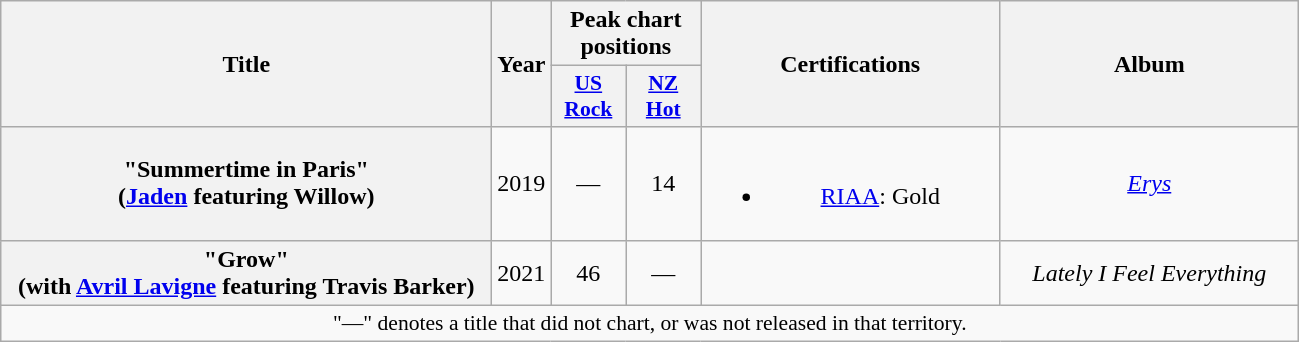<table class="wikitable plainrowheaders" style="text-align:center;">
<tr>
<th scope="col" rowspan="2" style="width:20em;">Title</th>
<th scope="col" rowspan="2" style="width:1em;">Year</th>
<th scope="col" colspan="2">Peak chart positions</th>
<th scope="col" rowspan="2" style="width:12em;">Certifications</th>
<th scope="col" rowspan="2" style="width:12em;">Album</th>
</tr>
<tr>
<th scope="col" style="width:3em;font-size:90%;"><a href='#'>US<br>Rock</a><br></th>
<th scope="col" style="width:3em;font-size:90%;"><a href='#'>NZ<br>Hot</a><br></th>
</tr>
<tr>
<th scope="row">"Summertime in Paris"<br><span>(<a href='#'>Jaden</a> featuring Willow)</span></th>
<td>2019</td>
<td>—</td>
<td>14</td>
<td><br><ul><li><a href='#'>RIAA</a>: Gold</li></ul></td>
<td><em><a href='#'>Erys</a></em></td>
</tr>
<tr>
<th scope="row">"Grow"<br><span>(with <a href='#'>Avril Lavigne</a> featuring Travis Barker)</span></th>
<td>2021</td>
<td>46</td>
<td>—</td>
<td></td>
<td><em>Lately I Feel Everything</em></td>
</tr>
<tr>
<td colspan="6" style="font-size:90%">"—" denotes a title that did not chart, or was not released in that territory.</td>
</tr>
</table>
